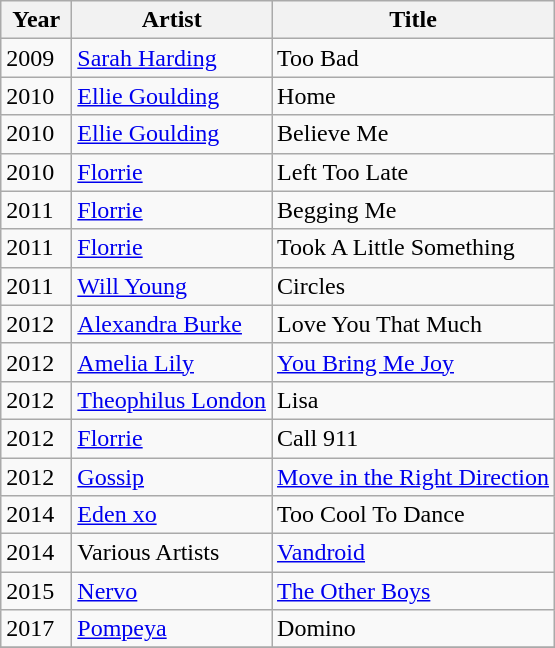<table class="wikitable">
<tr>
<th width="40">Year</th>
<th>Artist</th>
<th>Title</th>
</tr>
<tr>
<td align="centre">2009</td>
<td><a href='#'>Sarah Harding</a></td>
<td>Too Bad</td>
</tr>
<tr>
<td align="centre">2010</td>
<td><a href='#'>Ellie Goulding</a></td>
<td>Home</td>
</tr>
<tr>
<td align="centre">2010</td>
<td><a href='#'>Ellie Goulding</a></td>
<td>Believe Me</td>
</tr>
<tr>
<td align="centre">2010</td>
<td><a href='#'>Florrie</a></td>
<td>Left Too Late</td>
</tr>
<tr>
<td align="centre">2011</td>
<td><a href='#'>Florrie</a></td>
<td>Begging Me</td>
</tr>
<tr>
<td align="centre">2011</td>
<td><a href='#'>Florrie</a></td>
<td>Took A Little Something</td>
</tr>
<tr>
<td align="centre">2011</td>
<td><a href='#'>Will Young</a></td>
<td>Circles</td>
</tr>
<tr>
<td align="centre">2012</td>
<td><a href='#'>Alexandra Burke</a></td>
<td>Love You That Much</td>
</tr>
<tr>
<td align="centre">2012</td>
<td><a href='#'>Amelia Lily</a></td>
<td><a href='#'>You Bring Me Joy</a></td>
</tr>
<tr>
<td>2012</td>
<td><a href='#'>Theophilus London</a></td>
<td>Lisa</td>
</tr>
<tr>
<td align="centre">2012</td>
<td><a href='#'>Florrie</a></td>
<td>Call 911</td>
</tr>
<tr>
<td>2012</td>
<td><a href='#'>Gossip</a></td>
<td><a href='#'>Move in the Right Direction</a></td>
</tr>
<tr>
<td>2014</td>
<td><a href='#'>Eden xo</a></td>
<td>Too Cool To Dance</td>
</tr>
<tr>
<td>2014</td>
<td>Various Artists</td>
<td><a href='#'>Vandroid</a></td>
</tr>
<tr>
<td>2015</td>
<td><a href='#'>Nervo</a></td>
<td><a href='#'>The Other Boys</a></td>
</tr>
<tr>
<td>2017</td>
<td><a href='#'>Pompeya</a></td>
<td>Domino</td>
</tr>
<tr>
</tr>
</table>
